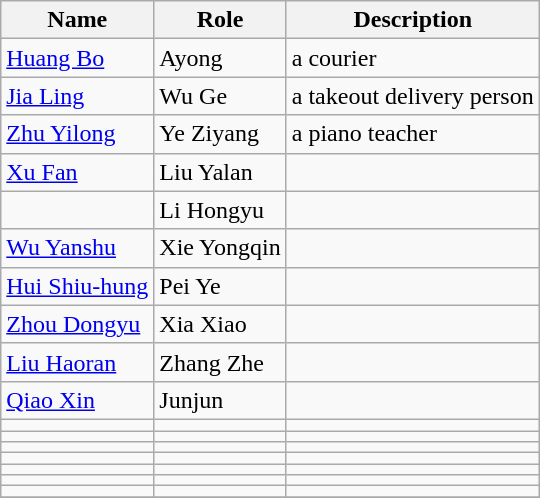<table class="wikitable">
<tr>
<th>Name</th>
<th>Role</th>
<th>Description</th>
</tr>
<tr>
<td><a href='#'>Huang Bo</a></td>
<td>Ayong</td>
<td>a courier</td>
</tr>
<tr>
<td><a href='#'>Jia Ling</a></td>
<td>Wu Ge</td>
<td>a takeout delivery person</td>
</tr>
<tr>
<td><a href='#'>Zhu Yilong</a></td>
<td>Ye Ziyang</td>
<td>a piano teacher</td>
</tr>
<tr>
<td><a href='#'>Xu Fan</a></td>
<td>Liu Yalan</td>
<td></td>
</tr>
<tr>
<td></td>
<td>Li Hongyu</td>
<td></td>
</tr>
<tr>
<td><a href='#'>Wu Yanshu</a></td>
<td>Xie Yongqin</td>
<td></td>
</tr>
<tr>
<td><a href='#'>Hui Shiu-hung</a></td>
<td>Pei Ye</td>
<td></td>
</tr>
<tr>
<td><a href='#'>Zhou Dongyu</a></td>
<td>Xia Xiao</td>
<td></td>
</tr>
<tr>
<td><a href='#'>Liu Haoran</a></td>
<td>Zhang Zhe</td>
<td></td>
</tr>
<tr>
<td><a href='#'>Qiao Xin</a></td>
<td>Junjun</td>
<td></td>
</tr>
<tr>
<td></td>
<td></td>
<td></td>
</tr>
<tr>
<td></td>
<td></td>
<td></td>
</tr>
<tr>
<td></td>
<td></td>
<td></td>
</tr>
<tr>
<td></td>
<td></td>
<td></td>
</tr>
<tr>
<td></td>
<td></td>
<td></td>
</tr>
<tr>
<td></td>
<td></td>
<td></td>
</tr>
<tr>
<td></td>
<td></td>
<td></td>
</tr>
<tr>
</tr>
</table>
